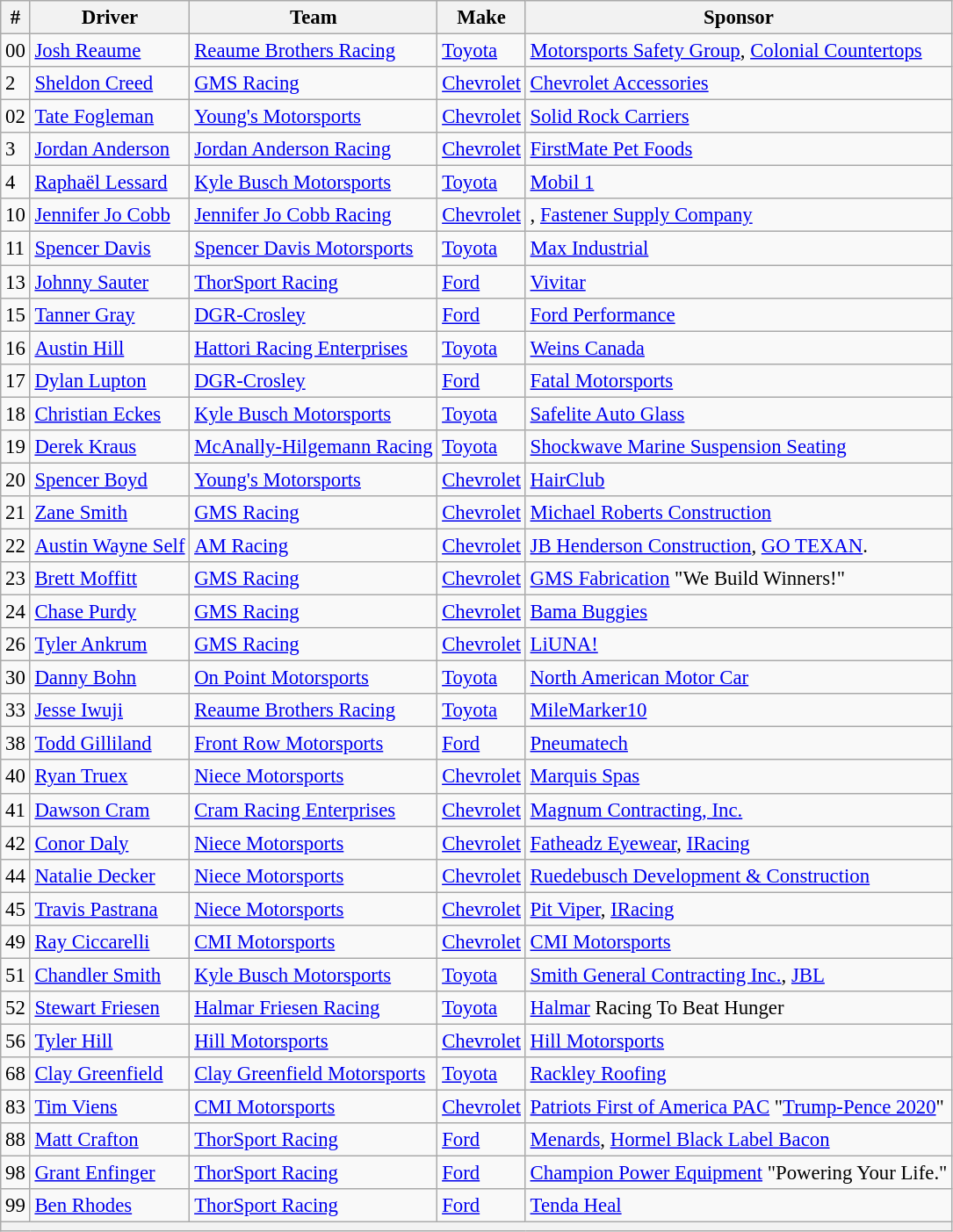<table class="wikitable" style="font-size:95%">
<tr>
<th>#</th>
<th>Driver</th>
<th>Team</th>
<th>Make</th>
<th>Sponsor</th>
</tr>
<tr>
<td>00</td>
<td><a href='#'>Josh Reaume</a></td>
<td><a href='#'>Reaume Brothers Racing</a></td>
<td><a href='#'>Toyota</a></td>
<td><a href='#'>Motorsports Safety Group</a>, <a href='#'>Colonial Countertops</a></td>
</tr>
<tr>
<td>2</td>
<td><a href='#'>Sheldon Creed</a></td>
<td><a href='#'>GMS Racing</a></td>
<td><a href='#'>Chevrolet</a></td>
<td><a href='#'>Chevrolet Accessories</a></td>
</tr>
<tr>
<td>02</td>
<td><a href='#'>Tate Fogleman</a></td>
<td><a href='#'>Young's Motorsports</a></td>
<td><a href='#'>Chevrolet</a></td>
<td><a href='#'>Solid Rock Carriers</a></td>
</tr>
<tr>
<td>3</td>
<td><a href='#'>Jordan Anderson</a></td>
<td><a href='#'>Jordan Anderson Racing</a></td>
<td><a href='#'>Chevrolet</a></td>
<td><a href='#'>FirstMate Pet Foods</a></td>
</tr>
<tr>
<td>4</td>
<td><a href='#'>Raphaël Lessard</a></td>
<td><a href='#'>Kyle Busch Motorsports</a></td>
<td><a href='#'>Toyota</a></td>
<td><a href='#'>Mobil 1</a></td>
</tr>
<tr>
<td>10</td>
<td><a href='#'>Jennifer Jo Cobb</a></td>
<td><a href='#'>Jennifer Jo Cobb Racing</a></td>
<td><a href='#'>Chevrolet</a></td>
<td>, <a href='#'>Fastener Supply Company</a></td>
</tr>
<tr>
<td>11</td>
<td><a href='#'>Spencer Davis</a></td>
<td><a href='#'>Spencer Davis Motorsports</a></td>
<td><a href='#'>Toyota</a></td>
<td><a href='#'>Max Industrial</a></td>
</tr>
<tr>
<td>13</td>
<td><a href='#'>Johnny Sauter</a></td>
<td><a href='#'>ThorSport Racing</a></td>
<td><a href='#'>Ford</a></td>
<td><a href='#'>Vivitar</a></td>
</tr>
<tr>
<td>15</td>
<td><a href='#'>Tanner Gray</a></td>
<td><a href='#'>DGR-Crosley</a></td>
<td><a href='#'>Ford</a></td>
<td><a href='#'>Ford Performance</a></td>
</tr>
<tr>
<td>16</td>
<td><a href='#'>Austin Hill</a></td>
<td><a href='#'>Hattori Racing Enterprises</a></td>
<td><a href='#'>Toyota</a></td>
<td><a href='#'>Weins Canada</a></td>
</tr>
<tr>
<td>17</td>
<td><a href='#'>Dylan Lupton</a></td>
<td><a href='#'>DGR-Crosley</a></td>
<td><a href='#'>Ford</a></td>
<td><a href='#'>Fatal Motorsports</a></td>
</tr>
<tr>
<td>18</td>
<td><a href='#'>Christian Eckes</a></td>
<td><a href='#'>Kyle Busch Motorsports</a></td>
<td><a href='#'>Toyota</a></td>
<td><a href='#'>Safelite Auto Glass</a></td>
</tr>
<tr>
<td>19</td>
<td><a href='#'>Derek Kraus</a></td>
<td><a href='#'>McAnally-Hilgemann Racing</a></td>
<td><a href='#'>Toyota</a></td>
<td><a href='#'>Shockwave Marine Suspension Seating</a></td>
</tr>
<tr>
<td>20</td>
<td><a href='#'>Spencer Boyd</a></td>
<td><a href='#'>Young's Motorsports</a></td>
<td><a href='#'>Chevrolet</a></td>
<td><a href='#'>HairClub</a></td>
</tr>
<tr>
<td>21</td>
<td><a href='#'>Zane Smith</a></td>
<td><a href='#'>GMS Racing</a></td>
<td><a href='#'>Chevrolet</a></td>
<td><a href='#'>Michael Roberts Construction</a></td>
</tr>
<tr>
<td>22</td>
<td><a href='#'>Austin Wayne Self</a></td>
<td><a href='#'>AM Racing</a></td>
<td><a href='#'>Chevrolet</a></td>
<td><a href='#'>JB Henderson Construction</a>, <a href='#'>GO TEXAN</a>.</td>
</tr>
<tr>
<td>23</td>
<td><a href='#'>Brett Moffitt</a></td>
<td><a href='#'>GMS Racing</a></td>
<td><a href='#'>Chevrolet</a></td>
<td><a href='#'>GMS Fabrication</a> "We Build Winners!"</td>
</tr>
<tr>
<td>24</td>
<td><a href='#'>Chase Purdy</a></td>
<td><a href='#'>GMS Racing</a></td>
<td><a href='#'>Chevrolet</a></td>
<td><a href='#'>Bama Buggies</a></td>
</tr>
<tr>
<td>26</td>
<td><a href='#'>Tyler Ankrum</a></td>
<td><a href='#'>GMS Racing</a></td>
<td><a href='#'>Chevrolet</a></td>
<td><a href='#'>LiUNA!</a></td>
</tr>
<tr>
<td>30</td>
<td><a href='#'>Danny Bohn</a></td>
<td><a href='#'>On Point Motorsports</a></td>
<td><a href='#'>Toyota</a></td>
<td><a href='#'>North American Motor Car</a></td>
</tr>
<tr>
<td>33</td>
<td><a href='#'>Jesse Iwuji</a></td>
<td><a href='#'>Reaume Brothers Racing</a></td>
<td><a href='#'>Toyota</a></td>
<td><a href='#'>MileMarker10</a></td>
</tr>
<tr>
<td>38</td>
<td><a href='#'>Todd Gilliland</a></td>
<td><a href='#'>Front Row Motorsports</a></td>
<td><a href='#'>Ford</a></td>
<td><a href='#'>Pneumatech</a></td>
</tr>
<tr>
<td>40</td>
<td><a href='#'>Ryan Truex</a></td>
<td><a href='#'>Niece Motorsports</a></td>
<td><a href='#'>Chevrolet</a></td>
<td><a href='#'>Marquis Spas</a></td>
</tr>
<tr>
<td>41</td>
<td><a href='#'>Dawson Cram</a></td>
<td><a href='#'>Cram Racing Enterprises</a></td>
<td><a href='#'>Chevrolet</a></td>
<td><a href='#'>Magnum Contracting, Inc.</a></td>
</tr>
<tr>
<td>42</td>
<td><a href='#'>Conor Daly</a></td>
<td><a href='#'>Niece Motorsports</a></td>
<td><a href='#'>Chevrolet</a></td>
<td><a href='#'>Fatheadz Eyewear</a>, <a href='#'>IRacing</a></td>
</tr>
<tr>
<td>44</td>
<td><a href='#'>Natalie Decker</a></td>
<td><a href='#'>Niece Motorsports</a></td>
<td><a href='#'>Chevrolet</a></td>
<td><a href='#'>Ruedebusch Development & Construction</a></td>
</tr>
<tr>
<td>45</td>
<td><a href='#'>Travis Pastrana</a></td>
<td><a href='#'>Niece Motorsports</a></td>
<td><a href='#'>Chevrolet</a></td>
<td><a href='#'>Pit Viper</a>, <a href='#'>IRacing</a></td>
</tr>
<tr>
<td>49</td>
<td><a href='#'>Ray Ciccarelli</a></td>
<td><a href='#'>CMI Motorsports</a></td>
<td><a href='#'>Chevrolet</a></td>
<td><a href='#'>CMI Motorsports</a></td>
</tr>
<tr>
<td>51</td>
<td><a href='#'>Chandler Smith</a></td>
<td><a href='#'>Kyle Busch Motorsports</a></td>
<td><a href='#'>Toyota</a></td>
<td><a href='#'>Smith General Contracting Inc.</a>, <a href='#'>JBL</a></td>
</tr>
<tr>
<td>52</td>
<td><a href='#'>Stewart Friesen</a></td>
<td><a href='#'>Halmar Friesen Racing</a></td>
<td><a href='#'>Toyota</a></td>
<td><a href='#'>Halmar</a> Racing To Beat Hunger</td>
</tr>
<tr>
<td>56</td>
<td><a href='#'>Tyler Hill</a></td>
<td><a href='#'>Hill Motorsports</a></td>
<td><a href='#'>Chevrolet</a></td>
<td><a href='#'>Hill Motorsports</a></td>
</tr>
<tr>
<td>68</td>
<td><a href='#'>Clay Greenfield</a></td>
<td><a href='#'>Clay Greenfield Motorsports</a></td>
<td><a href='#'>Toyota</a></td>
<td><a href='#'>Rackley Roofing</a></td>
</tr>
<tr>
<td>83</td>
<td><a href='#'>Tim Viens</a></td>
<td><a href='#'>CMI Motorsports</a></td>
<td><a href='#'>Chevrolet</a></td>
<td><a href='#'>Patriots First of America PAC</a> "<a href='#'>Trump-Pence 2020</a>"</td>
</tr>
<tr>
<td>88</td>
<td><a href='#'>Matt Crafton</a></td>
<td><a href='#'>ThorSport Racing</a></td>
<td><a href='#'>Ford</a></td>
<td><a href='#'>Menards</a>, <a href='#'>Hormel Black Label Bacon</a></td>
</tr>
<tr>
<td>98</td>
<td><a href='#'>Grant Enfinger</a></td>
<td><a href='#'>ThorSport Racing</a></td>
<td><a href='#'>Ford</a></td>
<td><a href='#'>Champion Power Equipment</a> "Powering Your Life."</td>
</tr>
<tr>
<td>99</td>
<td><a href='#'>Ben Rhodes</a></td>
<td><a href='#'>ThorSport Racing</a></td>
<td><a href='#'>Ford</a></td>
<td><a href='#'>Tenda Heal</a></td>
</tr>
<tr>
<th colspan="5"></th>
</tr>
</table>
